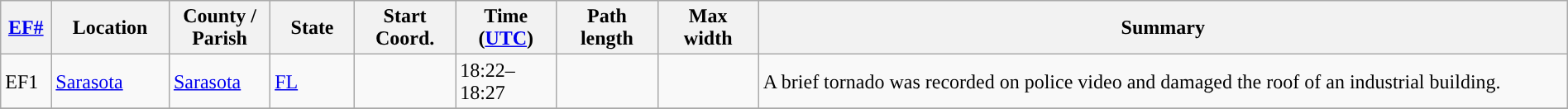<table class="wikitable sortable" style="width:100%;">
<tr>
<th scope="col"  style="width:3%; text-align:center;"><a href='#'>EF#</a></th>
<th scope="col"  style="width:7%; text-align:center;" class="unsortable">Location</th>
<th scope="col"  style="width:6%; text-align:center;" class="unsortable">County / Parish</th>
<th scope="col"  style="width:5%; text-align:center;">State</th>
<th scope="col"  style="width:6%; text-align:center;">Start Coord.</th>
<th scope="col"  style="width:6%; text-align:center;">Time (<a href='#'>UTC</a>)</th>
<th scope="col"  style="width:6%; text-align:center;">Path length</th>
<th scope="col"  style="width:6%; text-align:center;">Max width</th>
<th scope="col" class="unsortable" style="width:48%; text-align:center;">Summary</th>
</tr>
<tr>
<td>EF1</td>
<td><a href='#'>Sarasota</a></td>
<td><a href='#'>Sarasota</a></td>
<td><a href='#'>FL</a></td>
<td></td>
<td>18:22–18:27</td>
<td></td>
<td></td>
<td>A brief tornado was recorded on police video and damaged the roof of an industrial building.</td>
</tr>
<tr>
</tr>
</table>
